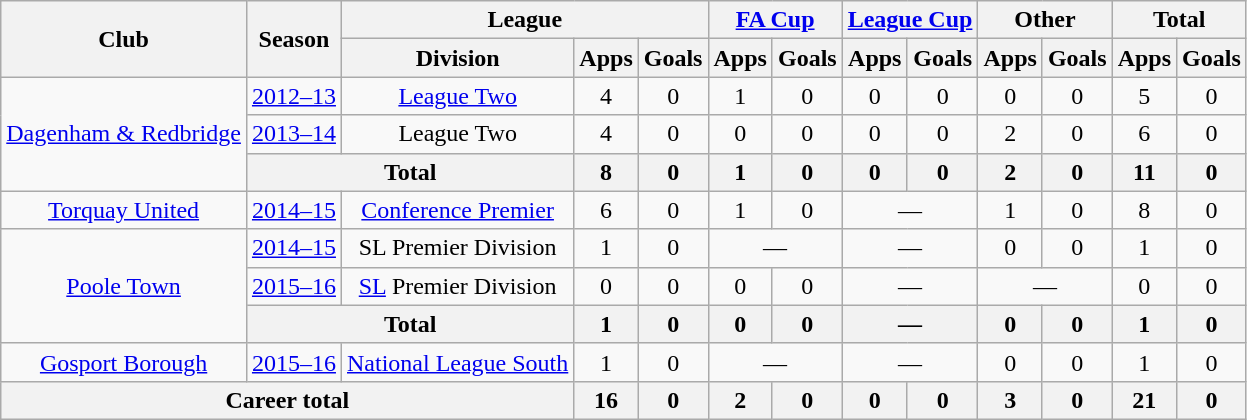<table class="wikitable" style="text-align: center;">
<tr>
<th rowspan="2">Club</th>
<th rowspan="2">Season</th>
<th colspan="3">League</th>
<th colspan="2"><a href='#'>FA Cup</a></th>
<th colspan="2"><a href='#'>League Cup</a></th>
<th colspan="2">Other</th>
<th colspan="2">Total</th>
</tr>
<tr>
<th>Division</th>
<th>Apps</th>
<th>Goals</th>
<th>Apps</th>
<th>Goals</th>
<th>Apps</th>
<th>Goals</th>
<th>Apps</th>
<th>Goals</th>
<th>Apps</th>
<th>Goals</th>
</tr>
<tr>
<td rowspan="3" valign="center"><a href='#'>Dagenham & Redbridge</a></td>
<td><a href='#'>2012–13</a></td>
<td><a href='#'>League Two</a></td>
<td>4</td>
<td>0</td>
<td>1</td>
<td>0</td>
<td>0</td>
<td>0</td>
<td>0</td>
<td>0</td>
<td>5</td>
<td>0</td>
</tr>
<tr>
<td><a href='#'>2013–14</a></td>
<td>League Two</td>
<td>4</td>
<td>0</td>
<td>0</td>
<td>0</td>
<td>0</td>
<td>0</td>
<td>2</td>
<td>0</td>
<td>6</td>
<td>0</td>
</tr>
<tr>
<th colspan="2">Total</th>
<th>8</th>
<th>0</th>
<th>1</th>
<th>0</th>
<th>0</th>
<th>0</th>
<th>2</th>
<th>0</th>
<th>11</th>
<th>0</th>
</tr>
<tr>
<td><a href='#'>Torquay United</a></td>
<td><a href='#'>2014–15</a></td>
<td><a href='#'>Conference Premier</a></td>
<td>6</td>
<td>0</td>
<td>1</td>
<td>0</td>
<td colspan=2>—</td>
<td>1</td>
<td>0</td>
<td>8</td>
<td>0</td>
</tr>
<tr>
<td rowspan="3" valign="center"><a href='#'>Poole Town</a></td>
<td><a href='#'>2014–15</a></td>
<td>SL Premier Division</td>
<td>1</td>
<td>0</td>
<td colspan=2>—</td>
<td colspan=2>—</td>
<td>0</td>
<td>0</td>
<td>1</td>
<td>0</td>
</tr>
<tr>
<td><a href='#'>2015–16</a></td>
<td><a href='#'>SL</a> Premier Division</td>
<td>0</td>
<td>0</td>
<td>0</td>
<td>0</td>
<td colspan=2>—</td>
<td colspan=2>—</td>
<td>0</td>
<td>0</td>
</tr>
<tr>
<th colspan="2">Total</th>
<th>1</th>
<th>0</th>
<th>0</th>
<th>0</th>
<th colspan=2>—</th>
<th>0</th>
<th>0</th>
<th>1</th>
<th>0</th>
</tr>
<tr>
<td><a href='#'>Gosport Borough</a></td>
<td><a href='#'>2015–16</a></td>
<td><a href='#'>National League South</a></td>
<td>1</td>
<td>0</td>
<td colspan=2>—</td>
<td colspan=2>—</td>
<td>0</td>
<td>0</td>
<td>1</td>
<td>0</td>
</tr>
<tr>
<th colspan="3">Career total</th>
<th>16</th>
<th>0</th>
<th>2</th>
<th>0</th>
<th>0</th>
<th>0</th>
<th>3</th>
<th>0</th>
<th>21</th>
<th>0</th>
</tr>
</table>
